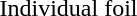<table>
<tr>
<td>Individual foil<br></td>
<td></td>
<td></td>
<td></td>
</tr>
</table>
